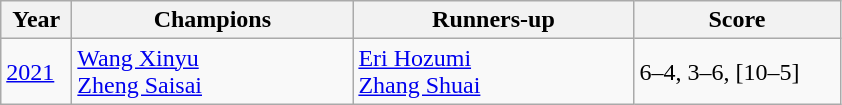<table class="wikitable">
<tr>
<th style="width:40px">Year</th>
<th style="width:180px">Champions</th>
<th style="width:180px">Runners-up</th>
<th style="width:130px" class="unsortable">Score</th>
</tr>
<tr>
<td><a href='#'>2021</a></td>
<td> <a href='#'>Wang Xinyu</a> <br>  <a href='#'>Zheng Saisai</a></td>
<td> <a href='#'>Eri Hozumi</a> <br>  <a href='#'>Zhang Shuai</a></td>
<td>6–4, 3–6, [10–5] </td>
</tr>
</table>
